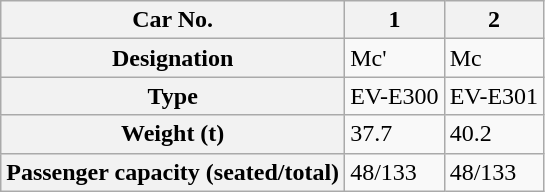<table class="wikitable">
<tr>
<th>Car No.</th>
<th>1</th>
<th>2</th>
</tr>
<tr>
<th>Designation</th>
<td>Mc'</td>
<td>Mc</td>
</tr>
<tr>
<th>Type</th>
<td>EV-E300</td>
<td>EV-E301</td>
</tr>
<tr>
<th>Weight (t)</th>
<td>37.7</td>
<td>40.2</td>
</tr>
<tr>
<th>Passenger capacity (seated/total)</th>
<td>48/133</td>
<td>48/133</td>
</tr>
</table>
